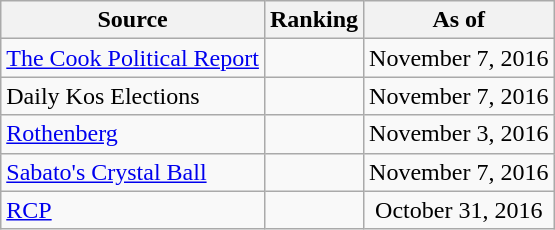<table class="wikitable" style="text-align:center">
<tr>
<th>Source</th>
<th>Ranking</th>
<th>As of</th>
</tr>
<tr>
<td align=left><a href='#'>The Cook Political Report</a></td>
<td></td>
<td>November 7, 2016</td>
</tr>
<tr>
<td align=left>Daily Kos Elections</td>
<td></td>
<td>November 7, 2016</td>
</tr>
<tr>
<td align=left><a href='#'>Rothenberg</a></td>
<td></td>
<td>November 3, 2016</td>
</tr>
<tr>
<td align=left><a href='#'>Sabato's Crystal Ball</a></td>
<td></td>
<td>November 7, 2016</td>
</tr>
<tr>
<td align="left"><a href='#'>RCP</a></td>
<td></td>
<td>October 31, 2016</td>
</tr>
</table>
